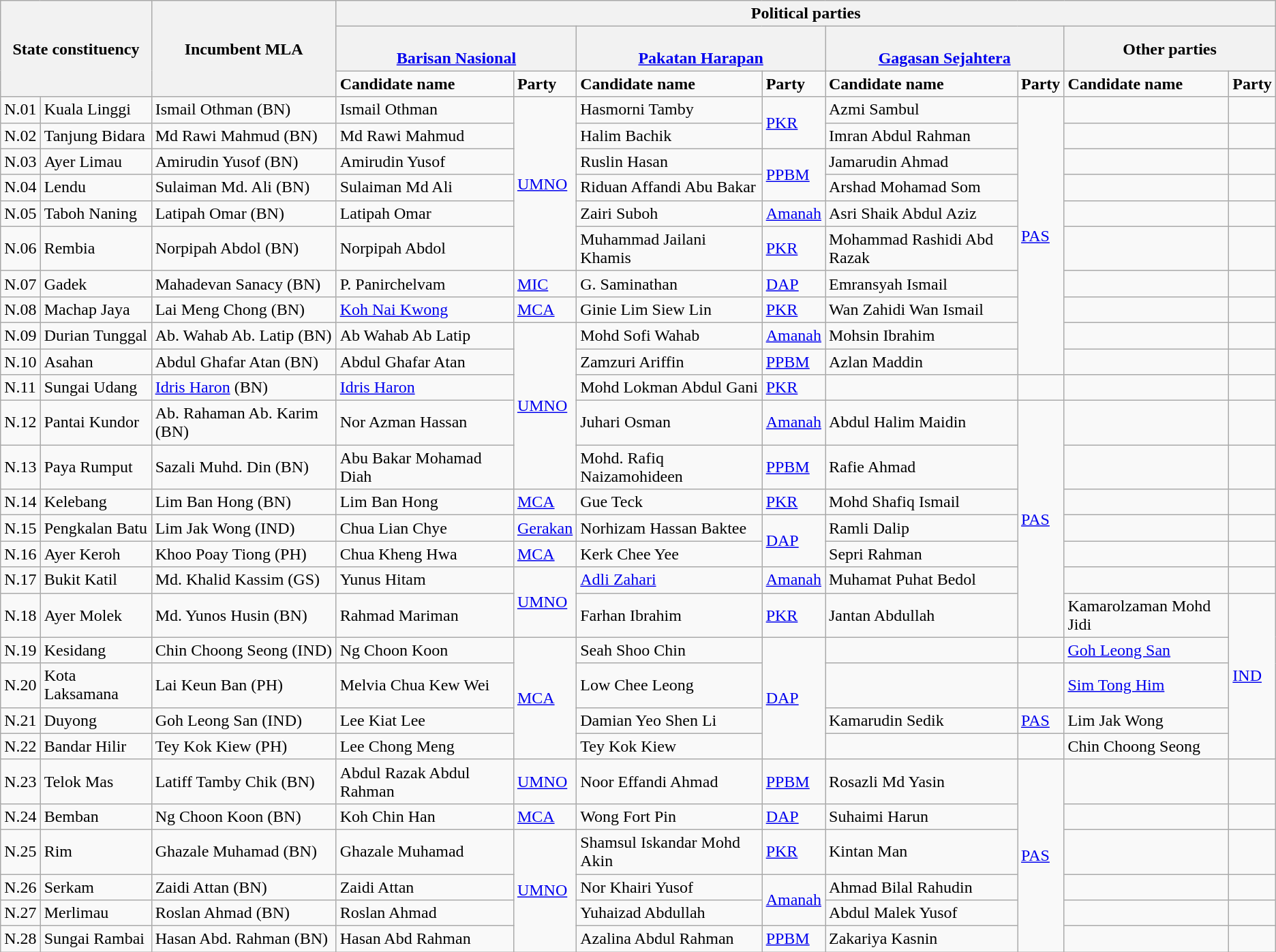<table class="wikitable mw-collapsible mw-collapsed">
<tr>
<th colspan="2" rowspan="3">State constituency</th>
<th rowspan="3">Incumbent MLA</th>
<th colspan="8">Political parties</th>
</tr>
<tr>
<th colspan="2"><br><a href='#'>Barisan Nasional</a></th>
<th colspan="2"><br><a href='#'>Pakatan Harapan</a></th>
<th colspan="2"><br><a href='#'>Gagasan Sejahtera</a></th>
<th colspan="2">Other parties</th>
</tr>
<tr>
<td><strong>Candidate name</strong></td>
<td><strong>Party</strong></td>
<td><strong>Candidate name</strong></td>
<td><strong>Party</strong></td>
<td><strong>Candidate name</strong></td>
<td><strong>Party</strong></td>
<td><strong>Candidate name</strong></td>
<td><strong>Party</strong></td>
</tr>
<tr>
<td>N.01</td>
<td>Kuala Linggi</td>
<td>Ismail Othman (BN)</td>
<td>Ismail Othman</td>
<td rowspan="6"><a href='#'>UMNO</a></td>
<td>Hasmorni Tamby</td>
<td rowspan="2"><a href='#'>PKR</a></td>
<td>Azmi Sambul</td>
<td rowspan="10"><a href='#'>PAS</a></td>
<td></td>
<td></td>
</tr>
<tr>
<td>N.02</td>
<td>Tanjung Bidara</td>
<td>Md Rawi Mahmud (BN)</td>
<td>Md Rawi Mahmud</td>
<td>Halim Bachik</td>
<td>Imran Abdul Rahman</td>
<td></td>
<td></td>
</tr>
<tr>
<td>N.03</td>
<td>Ayer Limau</td>
<td>Amirudin Yusof (BN)</td>
<td>Amirudin Yusof</td>
<td>Ruslin Hasan</td>
<td rowspan="2"><a href='#'>PPBM</a></td>
<td>Jamarudin Ahmad</td>
<td></td>
<td></td>
</tr>
<tr>
<td>N.04</td>
<td>Lendu</td>
<td>Sulaiman Md. Ali (BN)</td>
<td>Sulaiman Md Ali</td>
<td>Riduan Affandi Abu Bakar</td>
<td>Arshad Mohamad Som</td>
<td></td>
<td></td>
</tr>
<tr>
<td>N.05</td>
<td>Taboh Naning</td>
<td>Latipah Omar (BN)</td>
<td>Latipah Omar</td>
<td>Zairi Suboh</td>
<td><a href='#'>Amanah</a></td>
<td>Asri Shaik Abdul Aziz</td>
<td></td>
<td></td>
</tr>
<tr>
<td>N.06</td>
<td>Rembia</td>
<td>Norpipah Abdol (BN)</td>
<td>Norpipah Abdol</td>
<td>Muhammad Jailani Khamis</td>
<td><a href='#'>PKR</a></td>
<td>Mohammad Rashidi Abd Razak</td>
<td></td>
<td></td>
</tr>
<tr>
<td>N.07</td>
<td>Gadek</td>
<td>Mahadevan Sanacy (BN)</td>
<td>P. Panirchelvam</td>
<td><a href='#'>MIC</a></td>
<td>G. Saminathan</td>
<td><a href='#'>DAP</a></td>
<td>Emransyah Ismail</td>
<td></td>
<td></td>
</tr>
<tr>
<td>N.08</td>
<td>Machap Jaya</td>
<td>Lai Meng Chong (BN)</td>
<td><a href='#'>Koh Nai Kwong</a></td>
<td><a href='#'>MCA</a></td>
<td>Ginie Lim Siew Lin</td>
<td><a href='#'>PKR</a></td>
<td>Wan Zahidi Wan Ismail</td>
<td></td>
<td></td>
</tr>
<tr>
<td>N.09</td>
<td>Durian Tunggal</td>
<td>Ab. Wahab Ab. Latip (BN)</td>
<td>Ab Wahab Ab Latip</td>
<td rowspan="5"><a href='#'>UMNO</a></td>
<td>Mohd Sofi Wahab</td>
<td><a href='#'>Amanah</a></td>
<td>Mohsin Ibrahim</td>
<td></td>
<td></td>
</tr>
<tr>
<td>N.10</td>
<td>Asahan</td>
<td>Abdul Ghafar Atan (BN)</td>
<td>Abdul Ghafar Atan</td>
<td>Zamzuri Ariffin</td>
<td><a href='#'>PPBM</a></td>
<td>Azlan Maddin</td>
<td></td>
<td></td>
</tr>
<tr>
<td>N.11</td>
<td>Sungai Udang</td>
<td><a href='#'>Idris Haron</a> (BN)</td>
<td><a href='#'>Idris Haron</a></td>
<td>Mohd Lokman Abdul Gani</td>
<td><a href='#'>PKR</a></td>
<td></td>
<td></td>
<td></td>
<td></td>
</tr>
<tr>
<td>N.12</td>
<td>Pantai Kundor</td>
<td>Ab. Rahaman Ab. Karim (BN)</td>
<td>Nor Azman Hassan</td>
<td>Juhari Osman</td>
<td><a href='#'>Amanah</a></td>
<td>Abdul Halim Maidin</td>
<td rowspan="7"><a href='#'>PAS</a></td>
<td></td>
<td></td>
</tr>
<tr>
<td>N.13</td>
<td>Paya Rumput</td>
<td>Sazali Muhd. Din (BN)</td>
<td>Abu Bakar Mohamad Diah</td>
<td>Mohd. Rafiq Naizamohideen</td>
<td><a href='#'>PPBM</a></td>
<td>Rafie Ahmad</td>
<td></td>
<td></td>
</tr>
<tr>
<td>N.14</td>
<td>Kelebang</td>
<td>Lim Ban Hong (BN)</td>
<td>Lim Ban Hong</td>
<td><a href='#'>MCA</a></td>
<td>Gue Teck</td>
<td><a href='#'>PKR</a></td>
<td>Mohd Shafiq Ismail</td>
<td></td>
<td></td>
</tr>
<tr>
<td>N.15</td>
<td>Pengkalan Batu</td>
<td>Lim Jak Wong (IND)</td>
<td>Chua Lian Chye</td>
<td><a href='#'>Gerakan</a></td>
<td>Norhizam Hassan Baktee</td>
<td rowspan="2"><a href='#'>DAP</a></td>
<td>Ramli Dalip</td>
<td></td>
<td></td>
</tr>
<tr>
<td>N.16</td>
<td>Ayer Keroh</td>
<td>Khoo Poay Tiong (PH)</td>
<td>Chua Kheng Hwa</td>
<td><a href='#'>MCA</a></td>
<td>Kerk Chee Yee</td>
<td>Sepri Rahman</td>
<td></td>
<td></td>
</tr>
<tr>
<td>N.17</td>
<td>Bukit Katil</td>
<td>Md. Khalid Kassim (GS)</td>
<td>Yunus Hitam</td>
<td rowspan="2"><a href='#'>UMNO</a></td>
<td><a href='#'>Adli Zahari</a></td>
<td><a href='#'>Amanah</a></td>
<td>Muhamat Puhat Bedol</td>
<td></td>
<td></td>
</tr>
<tr>
<td>N.18</td>
<td>Ayer Molek</td>
<td>Md. Yunos Husin (BN)</td>
<td>Rahmad Mariman</td>
<td>Farhan Ibrahim</td>
<td><a href='#'>PKR</a></td>
<td>Jantan Abdullah</td>
<td>Kamarolzaman Mohd Jidi</td>
<td rowspan="5"><a href='#'>IND</a></td>
</tr>
<tr>
<td>N.19</td>
<td>Kesidang</td>
<td>Chin Choong Seong (IND)</td>
<td>Ng Choon Koon</td>
<td rowspan="4"><a href='#'>MCA</a></td>
<td>Seah Shoo Chin</td>
<td rowspan="4"><a href='#'>DAP</a></td>
<td></td>
<td></td>
<td><a href='#'>Goh Leong San</a></td>
</tr>
<tr>
<td>N.20</td>
<td>Kota Laksamana</td>
<td>Lai Keun Ban (PH)</td>
<td>Melvia Chua Kew Wei</td>
<td>Low Chee Leong</td>
<td></td>
<td></td>
<td><a href='#'>Sim Tong Him</a></td>
</tr>
<tr>
<td>N.21</td>
<td>Duyong</td>
<td>Goh Leong San (IND)</td>
<td>Lee Kiat Lee</td>
<td>Damian Yeo Shen Li</td>
<td>Kamarudin Sedik</td>
<td><a href='#'>PAS</a></td>
<td>Lim Jak Wong</td>
</tr>
<tr>
<td>N.22</td>
<td>Bandar Hilir</td>
<td>Tey Kok Kiew (PH)</td>
<td>Lee Chong Meng</td>
<td>Tey Kok Kiew</td>
<td></td>
<td></td>
<td>Chin Choong Seong</td>
</tr>
<tr>
<td>N.23</td>
<td>Telok Mas</td>
<td>Latiff Tamby Chik (BN)</td>
<td>Abdul Razak Abdul Rahman</td>
<td><a href='#'>UMNO</a></td>
<td>Noor Effandi Ahmad</td>
<td><a href='#'>PPBM</a></td>
<td>Rosazli Md Yasin</td>
<td rowspan="6"><a href='#'>PAS</a></td>
<td></td>
<td></td>
</tr>
<tr>
<td>N.24</td>
<td>Bemban</td>
<td>Ng Choon Koon (BN)</td>
<td>Koh Chin Han</td>
<td><a href='#'>MCA</a></td>
<td>Wong Fort Pin</td>
<td><a href='#'>DAP</a></td>
<td>Suhaimi Harun</td>
<td></td>
<td></td>
</tr>
<tr>
<td>N.25</td>
<td>Rim</td>
<td>Ghazale Muhamad (BN)</td>
<td>Ghazale Muhamad</td>
<td rowspan="4"><a href='#'>UMNO</a></td>
<td>Shamsul Iskandar Mohd Akin</td>
<td><a href='#'>PKR</a></td>
<td>Kintan Man</td>
<td></td>
<td></td>
</tr>
<tr>
<td>N.26</td>
<td>Serkam</td>
<td>Zaidi Attan (BN)</td>
<td>Zaidi Attan</td>
<td>Nor Khairi Yusof</td>
<td rowspan="2"><a href='#'>Amanah</a></td>
<td>Ahmad Bilal Rahudin</td>
<td></td>
<td></td>
</tr>
<tr>
<td>N.27</td>
<td>Merlimau</td>
<td>Roslan Ahmad (BN)</td>
<td>Roslan Ahmad</td>
<td>Yuhaizad Abdullah</td>
<td>Abdul Malek Yusof</td>
<td></td>
<td></td>
</tr>
<tr>
<td>N.28</td>
<td>Sungai Rambai</td>
<td>Hasan Abd. Rahman (BN)</td>
<td>Hasan Abd Rahman</td>
<td>Azalina Abdul Rahman</td>
<td><a href='#'>PPBM</a></td>
<td>Zakariya Kasnin</td>
<td></td>
<td></td>
</tr>
</table>
